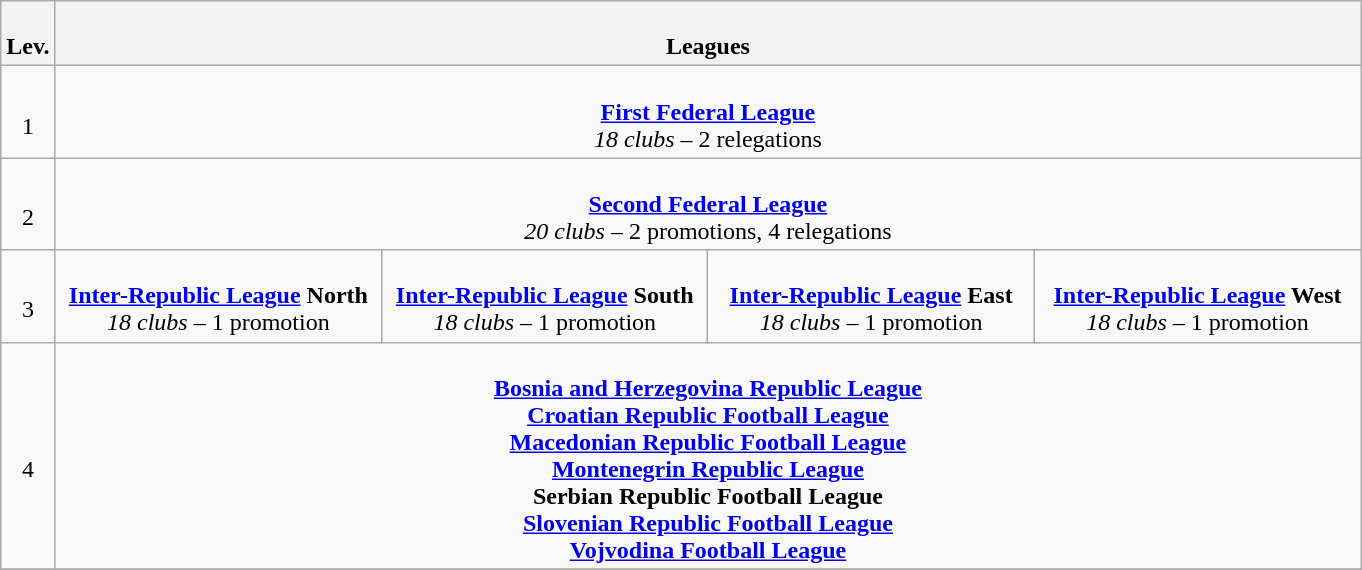<table class="wikitable" style="text-align: center;">
<tr>
<th colspan="1" width="4%"><br>Lev.</th>
<th colspan="8" width="96%"><br>Leagues</th>
</tr>
<tr>
<td colspan="1" width="4%"><br>1</td>
<td colspan="8" width="96%"><br><strong><a href='#'>First Federal League</a></strong><br>
<em>18 clubs</em> – 2 relegations</td>
</tr>
<tr>
<td colspan="1" width="4%"><br>2</td>
<td colspan="8" width="96%"><br><strong><a href='#'>Second Federal League</a></strong><br>
<em>20 clubs</em> – 2 promotions, 4 relegations</td>
</tr>
<tr>
<td colspan="1" width="4%"><br>3</td>
<td colspan="2.5" width="24%"><br><strong><a href='#'>Inter-Republic League</a> North</strong><br>
<em>18 clubs</em> – 1 promotion</td>
<td colspan="2.5" width="24%"><br><strong><a href='#'>Inter-Republic League</a> South</strong><br>
<em>18 clubs</em> – 1 promotion</td>
<td colspan="2.5" width="24%"><br><strong><a href='#'>Inter-Republic League</a> East</strong><br>
<em>18 clubs</em> – 1 promotion</td>
<td colspan="2.5" width="24%"><br><strong><a href='#'>Inter-Republic League</a> West </strong><br>
<em>18 clubs</em> – 1 promotion</td>
</tr>
<tr>
<td colspan="1" width="4%"><br>4</td>
<td colspan="8" width="96%"><br><strong><a href='#'>Bosnia and Herzegovina Republic League</a></strong><br>
<strong><a href='#'>Croatian Republic Football League</a></strong><br>
<strong><a href='#'>Macedonian Republic Football League</a></strong><br>
<strong><a href='#'>Montenegrin Republic League</a></strong><br>
<strong>Serbian Republic Football League</strong><br>
<strong><a href='#'>Slovenian Republic Football League</a></strong><br>
<strong><a href='#'>Vojvodina Football League</a></strong><br></td>
</tr>
<tr>
</tr>
</table>
